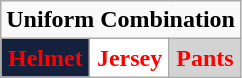<table class="wikitable"  style="display: inline-table;">
<tr>
<td align="center" Colspan="3"><strong>Uniform Combination</strong></td>
</tr>
<tr align="center">
<td style="background:#14213D; color:red"><strong>Helmet</strong></td>
<td style="background:white; color:red"><strong>Jersey</strong></td>
<td style="background:lightgrey; color:red"><strong>Pants</strong></td>
</tr>
</table>
